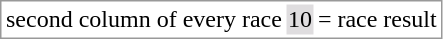<table border="0" style="border: 1px solid #999; background-color:#FFFFFF; text-align:center">
<tr>
<td>second column of every race</td>
<td style="background:#DFDDDF;">10</td>
<td>= race result</td>
</tr>
</table>
